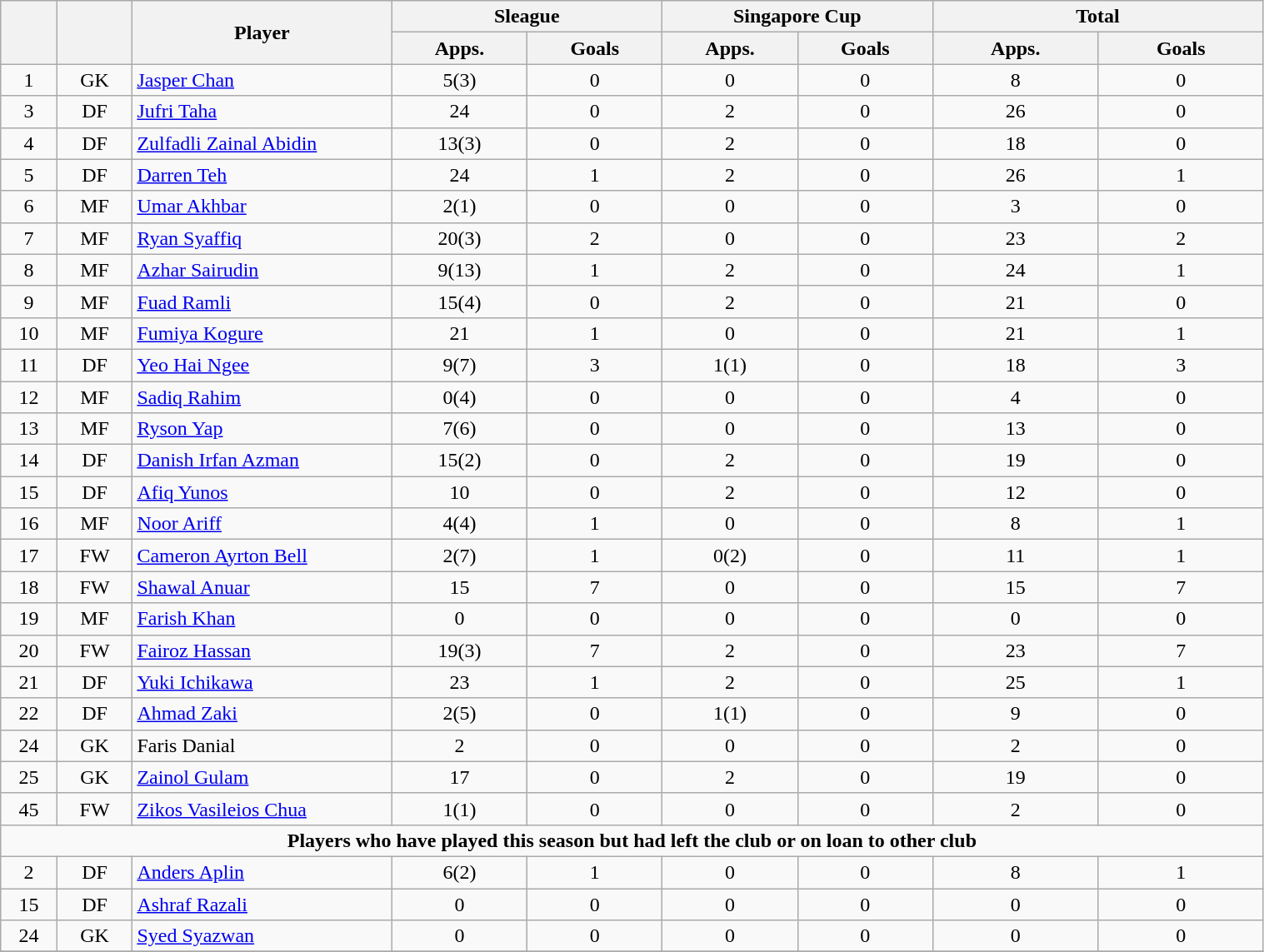<table class="wikitable" style="text-align:center; font-size:100%; width:80%;">
<tr>
<th rowspan=2></th>
<th rowspan=2></th>
<th rowspan=2 width="200">Player</th>
<th colspan=2 width="105">Sleague</th>
<th colspan=2 width="105">Singapore Cup</th>
<th colspan=2 width="130">Total</th>
</tr>
<tr>
<th>Apps.</th>
<th>Goals</th>
<th>Apps.</th>
<th>Goals</th>
<th>Apps.</th>
<th>Goals</th>
</tr>
<tr>
<td>1</td>
<td>GK</td>
<td align="left"> <a href='#'>Jasper Chan</a></td>
<td>5(3)</td>
<td>0</td>
<td>0</td>
<td>0</td>
<td>8</td>
<td>0</td>
</tr>
<tr>
<td>3</td>
<td>DF</td>
<td align="left"> <a href='#'>Jufri Taha</a></td>
<td>24</td>
<td>0</td>
<td>2</td>
<td>0</td>
<td>26</td>
<td>0</td>
</tr>
<tr>
<td>4</td>
<td>DF</td>
<td align="left"> <a href='#'>Zulfadli Zainal Abidin</a></td>
<td>13(3)</td>
<td>0</td>
<td>2</td>
<td>0</td>
<td>18</td>
<td>0</td>
</tr>
<tr>
<td>5</td>
<td>DF</td>
<td align="left"> <a href='#'>Darren Teh</a></td>
<td>24</td>
<td>1</td>
<td>2</td>
<td>0</td>
<td>26</td>
<td>1</td>
</tr>
<tr>
<td>6</td>
<td>MF</td>
<td align="left"> <a href='#'>Umar Akhbar</a></td>
<td>2(1)</td>
<td>0</td>
<td>0</td>
<td>0</td>
<td>3</td>
<td>0</td>
</tr>
<tr>
<td>7</td>
<td>MF</td>
<td align="left"> <a href='#'>Ryan Syaffiq</a></td>
<td>20(3)</td>
<td>2</td>
<td>0</td>
<td>0</td>
<td>23</td>
<td>2</td>
</tr>
<tr>
<td>8</td>
<td>MF</td>
<td align="left"> <a href='#'>Azhar Sairudin</a></td>
<td>9(13)</td>
<td>1</td>
<td>2</td>
<td>0</td>
<td>24</td>
<td>1</td>
</tr>
<tr>
<td>9</td>
<td>MF</td>
<td align="left"> <a href='#'>Fuad Ramli</a></td>
<td>15(4)</td>
<td>0</td>
<td>2</td>
<td>0</td>
<td>21</td>
<td>0</td>
</tr>
<tr>
<td>10</td>
<td>MF</td>
<td align="left"> <a href='#'>Fumiya Kogure</a></td>
<td>21</td>
<td>1</td>
<td>0</td>
<td>0</td>
<td>21</td>
<td>1</td>
</tr>
<tr>
<td>11</td>
<td>DF</td>
<td align="left"> <a href='#'>Yeo Hai Ngee</a></td>
<td>9(7)</td>
<td>3</td>
<td>1(1)</td>
<td>0</td>
<td>18</td>
<td>3</td>
</tr>
<tr>
<td>12</td>
<td>MF</td>
<td align="left"> <a href='#'>Sadiq Rahim</a></td>
<td>0(4)</td>
<td>0</td>
<td>0</td>
<td>0</td>
<td>4</td>
<td>0</td>
</tr>
<tr>
<td>13</td>
<td>MF</td>
<td align="left"> <a href='#'>Ryson Yap</a></td>
<td>7(6)</td>
<td>0</td>
<td>0</td>
<td>0</td>
<td>13</td>
<td>0</td>
</tr>
<tr>
<td>14</td>
<td>DF</td>
<td align="left"> <a href='#'>Danish Irfan Azman</a></td>
<td>15(2)</td>
<td>0</td>
<td>2</td>
<td>0</td>
<td>19</td>
<td>0</td>
</tr>
<tr>
<td>15</td>
<td>DF</td>
<td align="left"> <a href='#'>Afiq Yunos</a></td>
<td>10</td>
<td>0</td>
<td>2</td>
<td>0</td>
<td>12</td>
<td>0</td>
</tr>
<tr>
<td>16</td>
<td>MF</td>
<td align="left"> <a href='#'>Noor Ariff</a></td>
<td>4(4)</td>
<td>1</td>
<td>0</td>
<td>0</td>
<td>8</td>
<td>1</td>
</tr>
<tr>
<td>17</td>
<td>FW</td>
<td align="left"> <a href='#'>Cameron Ayrton Bell</a></td>
<td>2(7)</td>
<td>1</td>
<td>0(2)</td>
<td>0</td>
<td>11</td>
<td>1</td>
</tr>
<tr>
<td>18</td>
<td>FW</td>
<td align="left"> <a href='#'>Shawal Anuar</a></td>
<td>15</td>
<td>7</td>
<td>0</td>
<td>0</td>
<td>15</td>
<td>7</td>
</tr>
<tr>
<td>19</td>
<td>MF</td>
<td align="left"> <a href='#'>Farish Khan</a></td>
<td>0</td>
<td>0</td>
<td>0</td>
<td>0</td>
<td>0</td>
<td>0</td>
</tr>
<tr>
<td>20</td>
<td>FW</td>
<td align="left"> <a href='#'>Fairoz Hassan</a></td>
<td>19(3)</td>
<td>7</td>
<td>2</td>
<td>0</td>
<td>23</td>
<td>7</td>
</tr>
<tr>
<td>21</td>
<td>DF</td>
<td align="left"> <a href='#'>Yuki Ichikawa</a></td>
<td>23</td>
<td>1</td>
<td>2</td>
<td>0</td>
<td>25</td>
<td>1</td>
</tr>
<tr>
<td>22</td>
<td>DF</td>
<td align="left"> <a href='#'>Ahmad Zaki</a></td>
<td>2(5)</td>
<td>0</td>
<td>1(1)</td>
<td>0</td>
<td>9</td>
<td>0</td>
</tr>
<tr>
<td>24</td>
<td>GK</td>
<td align="left"> Faris Danial</td>
<td>2</td>
<td>0</td>
<td>0</td>
<td>0</td>
<td>2</td>
<td>0</td>
</tr>
<tr>
<td>25</td>
<td>GK</td>
<td align="left"> <a href='#'>Zainol Gulam</a></td>
<td>17</td>
<td>0</td>
<td>2</td>
<td>0</td>
<td>19</td>
<td>0</td>
</tr>
<tr>
<td>45</td>
<td>FW</td>
<td align="left"> <a href='#'>Zikos Vasileios Chua</a></td>
<td>1(1)</td>
<td>0</td>
<td>0</td>
<td>0</td>
<td>2</td>
<td>0</td>
</tr>
<tr>
<td colspan="17"><strong>Players who have played this season but had left the club or on loan to other club</strong></td>
</tr>
<tr>
<td>2</td>
<td>DF</td>
<td align="left"> <a href='#'>Anders Aplin</a></td>
<td>6(2)</td>
<td>1</td>
<td>0</td>
<td>0</td>
<td>8</td>
<td>1</td>
</tr>
<tr>
<td>15</td>
<td>DF</td>
<td align="left"> <a href='#'>Ashraf Razali</a></td>
<td>0</td>
<td>0</td>
<td>0</td>
<td>0</td>
<td>0</td>
<td>0</td>
</tr>
<tr>
<td>24</td>
<td>GK</td>
<td align="left"> <a href='#'>Syed Syazwan</a></td>
<td>0</td>
<td>0</td>
<td>0</td>
<td>0</td>
<td>0</td>
<td>0</td>
</tr>
<tr>
</tr>
</table>
